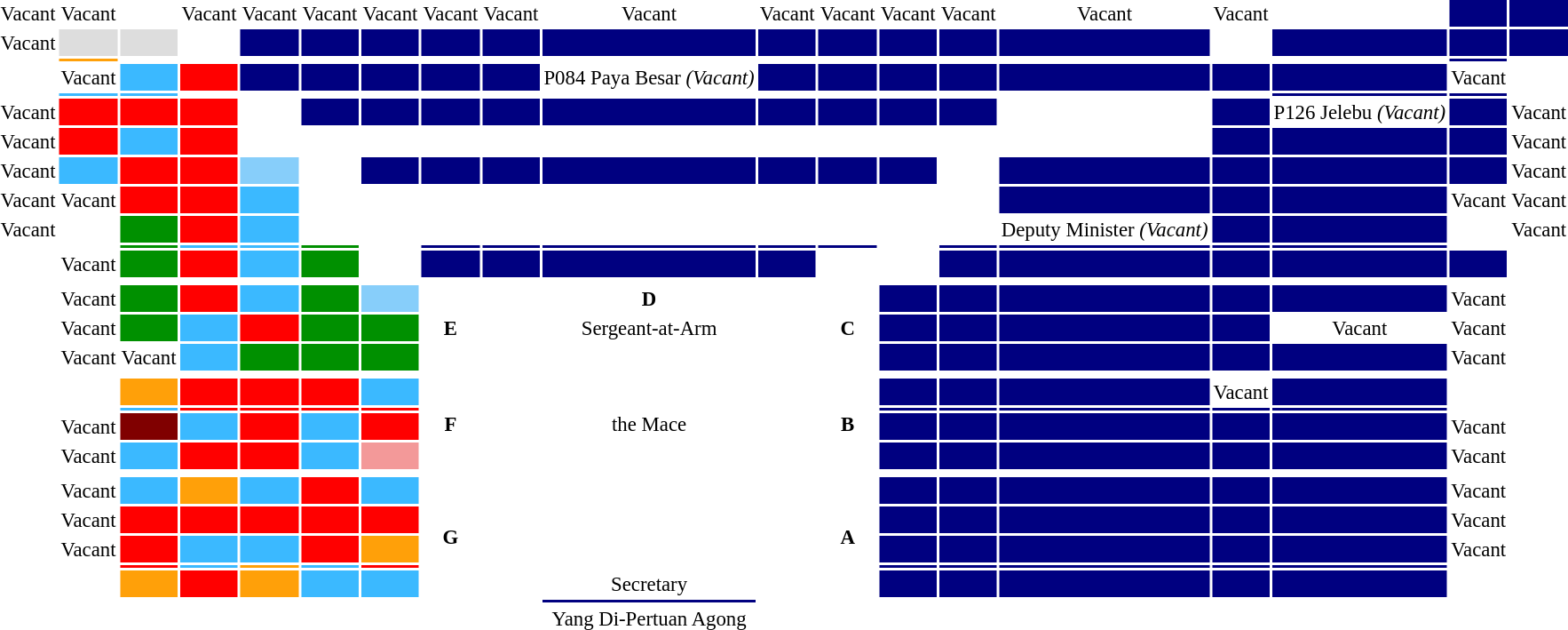<table style="font-size:95%; text-align:center;">
<tr>
<td>Vacant</td>
<td>Vacant</td>
<td></td>
<td>Vacant</td>
<td>Vacant</td>
<td>Vacant</td>
<td>Vacant</td>
<td>Vacant</td>
<td>Vacant</td>
<td>Vacant</td>
<td>Vacant</td>
<td>Vacant</td>
<td>Vacant</td>
<td>Vacant</td>
<td>Vacant</td>
<td>Vacant</td>
<td></td>
<td style="background-color:#000080;"></td>
<td style="background-color:#000080;"></td>
</tr>
<tr>
<td>Vacant</td>
<td style="background-color:#DDDDDD;"></td>
<td style="background-color:#DDDDDD;"></td>
<td></td>
<td style="background-color:#000080;"></td>
<td style="background-color:#000080;"></td>
<td style="background-color:#000080;"></td>
<td style="background-color:#000080;"></td>
<td style="background-color:#000080;"></td>
<td style="background-color:#000080;"></td>
<td style="background-color:#000080;"></td>
<td style="background-color:#000080;"></td>
<td style="background-color:#000080;"></td>
<td style="background-color:#000080;"></td>
<td style="background-color:#000080;"></td>
<td></td>
<td style="background-color:#000080;"></td>
<td style="background-color:#000080;"></td>
<td style="background-color:#000080;"></td>
</tr>
<tr>
<td></td>
<td style="background-color:#FFA009;"></td>
<td></td>
<td></td>
<td></td>
<td></td>
<td></td>
<td></td>
<td></td>
<td></td>
<td></td>
<td></td>
<td></td>
<td></td>
<td></td>
<td></td>
<td></td>
<td style="background-color:#000080;"></td>
<td></td>
</tr>
<tr>
<td></td>
<td>Vacant</td>
<td style="background-color:#3BB9FF;"></td>
<td style="background-color:#FF0000;"></td>
<td style="background-color:#000080;"></td>
<td style="background-color:#000080;"></td>
<td style="background-color:#000080;"></td>
<td style="background-color:#000080;"></td>
<td style="background-color:#000080;"></td>
<td>P084 Paya Besar <em>(Vacant)</em></td>
<td style="background-color:#000080;"></td>
<td style="background-color:#000080;"></td>
<td style="background-color:#000080;"></td>
<td style="background-color:#000080;"></td>
<td style="background-color:#000080;"></td>
<td style="background-color:#000080;"></td>
<td style="background-color:#000080;"></td>
<td>Vacant</td>
<td></td>
</tr>
<tr>
<td></td>
<td style="background-color:#3BB9FF;"></td>
<td style="background-color:#3BB9FF;"></td>
<td></td>
<td></td>
<td></td>
<td></td>
<td></td>
<td></td>
<td></td>
<td></td>
<td></td>
<td></td>
<td></td>
<td></td>
<td></td>
<td style="background-color:#000080;"></td>
<td style="background-color:#000080;"></td>
<td></td>
</tr>
<tr>
<td>Vacant</td>
<td style="background-color:#FF0000;"></td>
<td style="background-color:#FF0000;"></td>
<td style="background-color:#FF0000;"></td>
<td></td>
<td style="background-color:#000080;"></td>
<td style="background-color:#000080;"></td>
<td style="background-color:#000080;"></td>
<td style="background-color:#000080;"></td>
<td style="background-color:#000080;"></td>
<td style="background-color:#000080;"></td>
<td style="background-color:#000080;"></td>
<td style="background-color:#000080;"></td>
<td style="background-color:#000080;"></td>
<td></td>
<td style="background-color:#000080;"></td>
<td>P126 Jelebu <em>(Vacant)</em></td>
<td style="background-color:#000080;"></td>
<td>Vacant</td>
</tr>
<tr>
<td>Vacant</td>
<td style="background-color:#FF0000;"></td>
<td style="background-color:#3BB9FF;"></td>
<td style="background-color:#FF0000;"></td>
<td></td>
<td></td>
<td></td>
<td></td>
<td></td>
<td></td>
<td></td>
<td></td>
<td></td>
<td></td>
<td></td>
<td style="background-color:#000080;"></td>
<td style="background-color:#000080;"></td>
<td style="background-color:#000080;"></td>
<td>Vacant</td>
</tr>
<tr>
<td>Vacant</td>
<td style="background-color:#3BB9FF;"></td>
<td style="background-color:#FF0000;"></td>
<td style="background-color:#FF0000;"></td>
<td style="background-color:#87CEFA;"></td>
<td></td>
<td style="background-color:#000080;"></td>
<td style="background-color:#000080;"></td>
<td style="background-color:#000080;"></td>
<td style="background-color:#000080;"></td>
<td style="background-color:#000080;"></td>
<td style="background-color:#000080;"></td>
<td style="background-color:#000080;"></td>
<td></td>
<td style="background-color:#000080;"></td>
<td style="background-color:#000080;"></td>
<td style="background-color:#000080;"></td>
<td style="background-color:#000080;"></td>
<td>Vacant</td>
</tr>
<tr>
<td>Vacant</td>
<td>Vacant</td>
<td style="background-color:#FF0000;"></td>
<td style="background-color:#FF0000;"></td>
<td style="background-color:#3BB9FF;"></td>
<td></td>
<td></td>
<td></td>
<td></td>
<td></td>
<td></td>
<td></td>
<td></td>
<td></td>
<td style="background-color:#000080;"></td>
<td style="background-color:#000080;"></td>
<td style="background-color:#000080;"></td>
<td>Vacant</td>
<td>Vacant</td>
</tr>
<tr>
<td>Vacant</td>
<td></td>
<td style="background-color:#009000;"></td>
<td style="background-color:#FF0000;"></td>
<td style="background-color:#3BB9FF;"></td>
<td></td>
<td></td>
<td></td>
<td></td>
<td></td>
<td></td>
<td></td>
<td></td>
<td></td>
<td>Deputy Minister <em>(Vacant)</em></td>
<td style="background-color:#000080;"></td>
<td style="background-color:#000080;"></td>
<td></td>
<td>Vacant</td>
</tr>
<tr>
<td></td>
<td></td>
<td style="background-color:#009000;"></td>
<td style="background-color:#3BB9FF;"></td>
<td style="background-color:#3BB9FF;"></td>
<td style="background-color:#009000;"></td>
<td></td>
<td style="background-color:#000080;"></td>
<td style="background-color:#000080;"></td>
<td style="background-color:#000080;"></td>
<td style="background-color:#000080;"></td>
<td style="background-color:#000080;"></td>
<td></td>
<td style="background-color:#000080;"></td>
<td style="background-color:#000080;"></td>
<td style="background-color:#000080;"></td>
<td style="background-color:#000080;"></td>
<td></td>
<td></td>
</tr>
<tr>
<td></td>
<td>Vacant</td>
<td style="background-color:#009000;"></td>
<td style="background-color:#FF0000;"></td>
<td style="background-color:#3BB9FF;"></td>
<td style="background-color:#009000;"></td>
<td></td>
<td style="background-color:#000080;"></td>
<td style="background-color:#000080;"></td>
<td style="background-color:#000080;"></td>
<td style="background-color:#000080;"></td>
<td></td>
<td></td>
<td style="background-color:#000080;"></td>
<td style="background-color:#000080;"></td>
<td style="background-color:#000080;"></td>
<td style="background-color:#000080;"></td>
<td style="background-color:#000080;"></td>
<td></td>
</tr>
<tr>
<td colspan=19></td>
</tr>
<tr>
<td></td>
<td>Vacant</td>
<td style="background-color:#009000;"></td>
<td style="background-color:#FF0000;"></td>
<td style="background-color:#3BB9FF;"></td>
<td style="background-color:#009000;"></td>
<td style="background-color:#87CEFA;"></td>
<td rowspan="3"><strong>E</strong></td>
<td></td>
<td><strong>D</strong></td>
<td></td>
<td rowspan=3><strong>C</strong></td>
<td style="background-color:#000080;"></td>
<td style="background-color:#000080;"></td>
<td style="background-color:#000080;"></td>
<td style="background-color:#000080;"></td>
<td style="background-color:#000080;"></td>
<td>Vacant</td>
<td></td>
<td></td>
<td></td>
</tr>
<tr>
<td></td>
<td>Vacant</td>
<td style="background-color:#009000;"></td>
<td style="background-color:#3BB9FF;"></td>
<td style="background-color:#FF0000;"></td>
<td style="background-color:#009000;"></td>
<td style="background-color:#009000;"></td>
<td></td>
<td>Sergeant-at-Arm</td>
<td></td>
<td style="background-color:#000080;"></td>
<td style="background-color:#000080;"></td>
<td style="background-color:#000080;"></td>
<td style="background-color:#000080;"></td>
<td>Vacant</td>
<td>Vacant</td>
<td></td>
<td></td>
<td></td>
</tr>
<tr>
<td></td>
<td>Vacant</td>
<td>Vacant</td>
<td style="background-color:#3BB9FF;"></td>
<td style="background-color:#009000;"></td>
<td style="background-color:#009000;"></td>
<td style="background-color:#009000;"></td>
<td></td>
<td></td>
<td></td>
<td style="background-color:#000080;"></td>
<td style="background-color:#000080;"></td>
<td style="background-color:#000080;"></td>
<td style="background-color:#000080;"></td>
<td style="background-color:#000080;"></td>
<td>Vacant</td>
<td></td>
<td></td>
<td></td>
</tr>
<tr>
<td colspan=19></td>
</tr>
<tr>
<td></td>
<td></td>
<td style="background-color:#FFA009;"></td>
<td style="background-color:#FF0000;"></td>
<td style="background-color:#FF0000;"></td>
<td style="background-color:#FF0000;"></td>
<td style="background-color:#3BB9FF;"></td>
<td rowspan="4"><strong>F</strong></td>
<td></td>
<td rowspan=4>the Mace</td>
<td></td>
<td rowspan=4><strong>B</strong></td>
<td style="background-color:#000080;"></td>
<td style="background-color:#000080;"></td>
<td style="background-color:#000080;"></td>
<td>Vacant</td>
<td style="background-color:#000080;"></td>
<td></td>
<td></td>
<td></td>
</tr>
<tr>
<td></td>
<td></td>
<td style="background-color:#3BB9FF;"></td>
<td style="background-color:#FF0000;"></td>
<td style="background-color:#FF0000;"></td>
<td style="background-color:#FF0000;"></td>
<td style="background-color:#FF0000;"></td>
<td></td>
<td></td>
<td style="background-color:#000080;"></td>
<td style="background-color:#000080;"></td>
<td style="background-color:#000080;"></td>
<td style="background-color:#000080;"></td>
<td style="background-color:#000080;"></td>
<td></td>
<td></td>
<td></td>
</tr>
<tr>
<td></td>
<td>Vacant</td>
<td style="background-color:#800000;"></td>
<td style="background-color:#3BB9FF;"></td>
<td style="background-color:#FF0000;"></td>
<td style="background-color:#3BB9FF;"></td>
<td style="background-color:#FF0000;"></td>
<td></td>
<td></td>
<td style="background-color:#000080;"></td>
<td style="background-color:#000080;"></td>
<td style="background-color:#000080;"></td>
<td style="background-color:#000080;"></td>
<td style="background-color:#000080;"></td>
<td>Vacant</td>
<td></td>
<td></td>
<td></td>
</tr>
<tr>
<td></td>
<td>Vacant</td>
<td style="background-color:#3BB9FF;"></td>
<td style="background-color:#FF0000;"></td>
<td style="background-color:#FF0000;"></td>
<td style="background-color:#3BB9FF;"></td>
<td style="background-color:#F39999;"></td>
<td></td>
<td></td>
<td style="background-color:#000080;"></td>
<td style="background-color:#000080;"></td>
<td style="background-color:#000080;"></td>
<td style="background-color:#000080;"></td>
<td style="background-color:#000080;"></td>
<td>Vacant</td>
<td></td>
<td></td>
<td></td>
</tr>
<tr>
<td colspan=19></td>
</tr>
<tr>
<td></td>
<td>Vacant</td>
<td style="background-color:#3BB9FF;"></td>
<td style="background-color:#FFA009;"></td>
<td style="background-color:#3BB9FF;"></td>
<td style="background-color:#FF0000;"></td>
<td style="background-color:#3BB9FF;"></td>
<td rowspan="5"><strong>G</strong></td>
<td></td>
<td></td>
<td></td>
<td rowspan=5><strong>A</strong></td>
<td style="background-color:#000080;"></td>
<td style="background-color:#000080;"></td>
<td style="background-color:#000080;"></td>
<td style="background-color:#000080;"></td>
<td style="background-color:#000080;"></td>
<td>Vacant</td>
<td></td>
<td></td>
<td></td>
</tr>
<tr>
<td></td>
<td>Vacant</td>
<td style="background-color:#FF0000;"></td>
<td style="background-color:#FF0000;"></td>
<td style="background-color:#FF0000;"></td>
<td style="background-color:#FF0000;"></td>
<td style="background-color:#FF0000;"></td>
<td></td>
<td></td>
<td></td>
<td style="background-color:#000080;"></td>
<td style="background-color:#000080;"></td>
<td style="background-color:#000080;"></td>
<td style="background-color:#000080;"></td>
<td style="background-color:#000080;"></td>
<td>Vacant</td>
<td></td>
<td></td>
<td></td>
</tr>
<tr>
<td></td>
<td>Vacant</td>
<td style="background-color:#FF0000;"></td>
<td style="background-color:#3BB9FF;"></td>
<td style="background-color:#3BB9FF;"></td>
<td style="background-color:#FF0000;"></td>
<td style="background-color:#FFA009;"></td>
<td></td>
<td></td>
<td></td>
<td style="background-color:#000080;"></td>
<td style="background-color:#000080;"></td>
<td style="background-color:#000080;"></td>
<td style="background-color:#000080;"></td>
<td style="background-color:#000080;"></td>
<td>Vacant</td>
<td></td>
<td></td>
<td></td>
</tr>
<tr>
<td></td>
<td></td>
<td style="background-color:#FF0000;"></td>
<td style="background-color:#3BB9FF;"></td>
<td style="background-color:#FFA009;"></td>
<td style="background-color:#3BB9FF;"></td>
<td style="background-color:#FF0000;"></td>
<td></td>
<td></td>
<td></td>
<td style="background-color:#000080;"></td>
<td style="background-color:#000080;"></td>
<td style="background-color:#000080;"></td>
<td style="background-color:#000080;"></td>
<td style="background-color:#000080;"></td>
<td></td>
<td></td>
<td></td>
</tr>
<tr>
<td></td>
<td></td>
<td style="background-color:#FFA009;"></td>
<td style="background-color:#FF0000;"></td>
<td style="background-color:#FFA009;"></td>
<td style="background-color:#3BB9FF;"></td>
<td style="background-color:#3BB9FF;"></td>
<td></td>
<td>Secretary</td>
<td></td>
<td style="background-color:#000080;"></td>
<td style="background-color:#000080;"></td>
<td style="background-color:#000080;"></td>
<td style="background-color:#000080;"></td>
<td style="background-color:#000080;"></td>
<td></td>
<td></td>
<td></td>
</tr>
<tr>
<td colspan=9></td>
<td style="background-color:#000080;"></td>
<td colspan=9></td>
</tr>
<tr>
<td colspan=9></td>
<td>Yang Di-Pertuan Agong</td>
<td colspan=9></td>
</tr>
</table>
